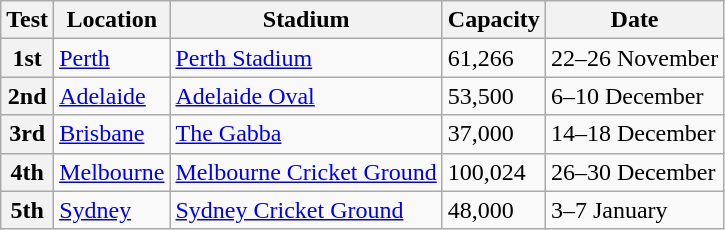<table class="wikitable">
<tr>
<th>Test</th>
<th>Location</th>
<th>Stadium</th>
<th>Capacity</th>
<th>Date</th>
</tr>
<tr>
<th>1st</th>
<td><a href='#'>Perth</a></td>
<td><a href='#'>Perth Stadium</a></td>
<td>61,266</td>
<td>22–26 November</td>
</tr>
<tr>
<th>2nd</th>
<td><a href='#'>Adelaide</a></td>
<td><a href='#'>Adelaide Oval</a></td>
<td>53,500</td>
<td>6–10 December</td>
</tr>
<tr>
<th>3rd</th>
<td><a href='#'>Brisbane</a></td>
<td><a href='#'>The Gabba</a></td>
<td>37,000</td>
<td>14–18 December</td>
</tr>
<tr>
<th>4th</th>
<td><a href='#'>Melbourne</a></td>
<td><a href='#'>Melbourne Cricket Ground</a></td>
<td>100,024</td>
<td>26–30 December</td>
</tr>
<tr>
<th>5th</th>
<td><a href='#'>Sydney</a></td>
<td><a href='#'>Sydney Cricket Ground</a></td>
<td>48,000</td>
<td>3–7 January</td>
</tr>
</table>
